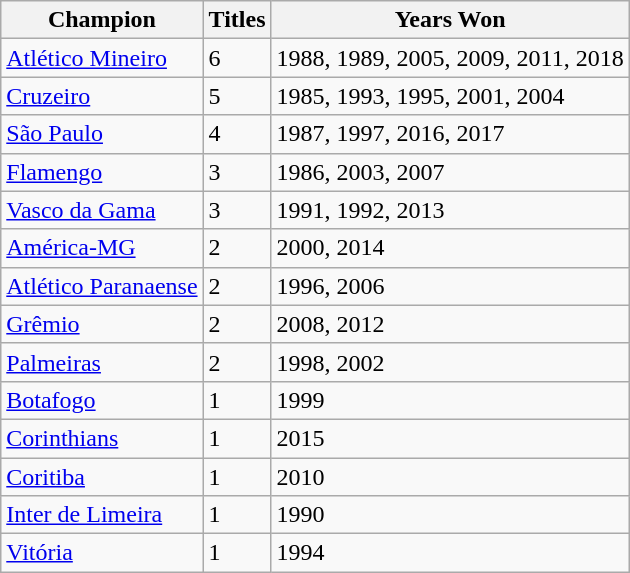<table class="wikitable sortable">
<tr>
<th>Champion</th>
<th>Titles</th>
<th>Years Won</th>
</tr>
<tr>
<td><a href='#'>Atlético Mineiro</a></td>
<td>6</td>
<td>1988, 1989, 2005, 2009, 2011, 2018</td>
</tr>
<tr>
<td><a href='#'>Cruzeiro</a></td>
<td>5</td>
<td>1985, 1993, 1995, 2001, 2004</td>
</tr>
<tr>
<td><a href='#'>São Paulo</a></td>
<td>4</td>
<td>1987, 1997, 2016, 2017</td>
</tr>
<tr>
<td><a href='#'>Flamengo</a></td>
<td>3</td>
<td>1986, 2003, 2007</td>
</tr>
<tr>
<td><a href='#'>Vasco da Gama</a></td>
<td>3</td>
<td>1991, 1992, 2013</td>
</tr>
<tr>
<td><a href='#'>América-MG</a></td>
<td>2</td>
<td>2000, 2014</td>
</tr>
<tr>
<td><a href='#'>Atlético Paranaense</a></td>
<td>2</td>
<td>1996, 2006</td>
</tr>
<tr>
<td><a href='#'>Grêmio</a></td>
<td>2</td>
<td>2008, 2012</td>
</tr>
<tr>
<td><a href='#'>Palmeiras</a></td>
<td>2</td>
<td>1998, 2002</td>
</tr>
<tr>
<td><a href='#'>Botafogo</a></td>
<td>1</td>
<td>1999</td>
</tr>
<tr>
<td><a href='#'>Corinthians</a></td>
<td>1</td>
<td>2015</td>
</tr>
<tr>
<td><a href='#'>Coritiba</a></td>
<td>1</td>
<td>2010</td>
</tr>
<tr>
<td><a href='#'>Inter de Limeira</a></td>
<td>1</td>
<td>1990</td>
</tr>
<tr>
<td><a href='#'>Vitória</a></td>
<td>1</td>
<td>1994</td>
</tr>
</table>
